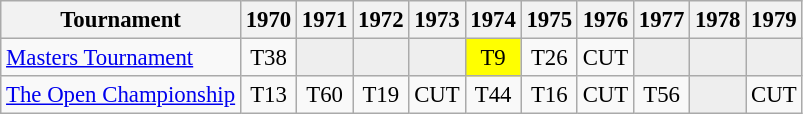<table class="wikitable" style="font-size:95%;text-align:center;">
<tr>
<th>Tournament</th>
<th>1970</th>
<th>1971</th>
<th>1972</th>
<th>1973</th>
<th>1974</th>
<th>1975</th>
<th>1976</th>
<th>1977</th>
<th>1978</th>
<th>1979</th>
</tr>
<tr>
<td align=left><a href='#'>Masters Tournament</a></td>
<td>T38</td>
<td style="background:#eeeeee;"></td>
<td style="background:#eeeeee;"></td>
<td style="background:#eeeeee;"></td>
<td style="background:yellow;">T9</td>
<td>T26</td>
<td>CUT</td>
<td style="background:#eeeeee;"></td>
<td style="background:#eeeeee;"></td>
<td style="background:#eeeeee;"></td>
</tr>
<tr>
<td align=left><a href='#'>The Open Championship</a></td>
<td>T13</td>
<td>T60</td>
<td>T19</td>
<td>CUT</td>
<td>T44</td>
<td>T16</td>
<td>CUT</td>
<td>T56</td>
<td style="background:#eeeeee;"></td>
<td>CUT</td>
</tr>
</table>
